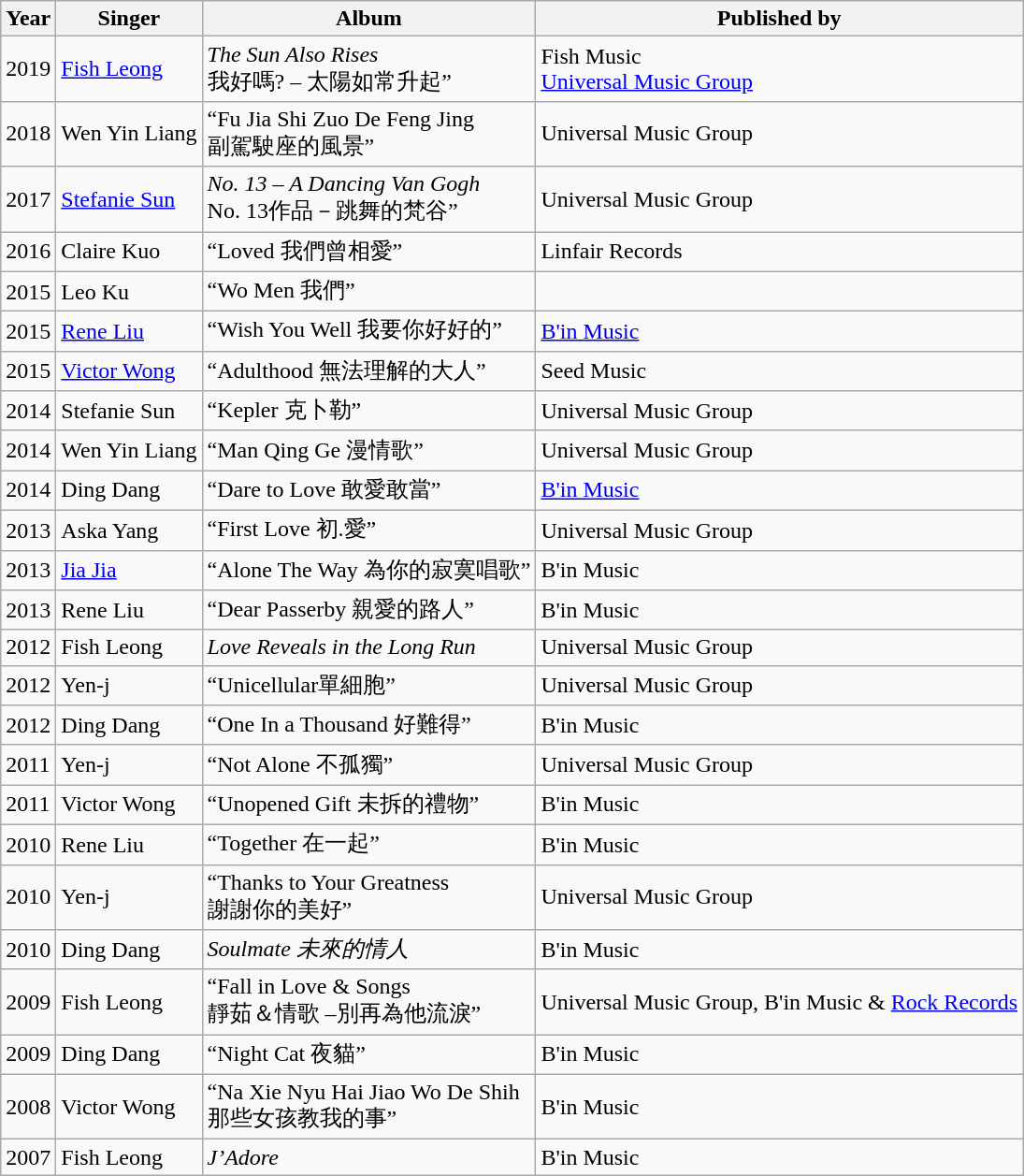<table class="wikitable">
<tr>
<th>Year</th>
<th>Singer</th>
<th>Album</th>
<th>Published by</th>
</tr>
<tr>
<td>2019</td>
<td><a href='#'>Fish Leong</a></td>
<td><em>The Sun Also Rises</em><br>我好嗎? – 太陽如常升起”</td>
<td>Fish Music<br><a href='#'>Universal Music Group</a></td>
</tr>
<tr>
<td>2018</td>
<td>Wen Yin Liang</td>
<td>“Fu Jia Shi Zuo De Feng Jing<br>副駕駛座的風景”</td>
<td>Universal Music Group</td>
</tr>
<tr>
<td>2017</td>
<td><a href='#'>Stefanie Sun</a></td>
<td><em>No. 13 – A Dancing Van Gogh</em><br>No. 13作品－跳舞的梵谷”</td>
<td>Universal Music Group</td>
</tr>
<tr>
<td>2016</td>
<td>Claire Kuo</td>
<td>“Loved 我們曾相愛”</td>
<td>Linfair Records</td>
</tr>
<tr>
<td>2015</td>
<td>Leo Ku</td>
<td>“Wo Men 我們”</td>
<td></td>
</tr>
<tr>
<td>2015</td>
<td><a href='#'>Rene Liu</a></td>
<td>“Wish You Well 我要你好好的”</td>
<td><a href='#'>B'in Music</a></td>
</tr>
<tr>
<td>2015</td>
<td><a href='#'>Victor Wong</a></td>
<td>“Adulthood 無法理解的大人”</td>
<td>Seed Music</td>
</tr>
<tr>
<td>2014</td>
<td>Stefanie Sun</td>
<td>“Kepler 克卜勒”</td>
<td>Universal Music Group</td>
</tr>
<tr>
<td>2014</td>
<td>Wen Yin Liang</td>
<td>“Man Qing Ge 漫情歌”</td>
<td>Universal Music Group</td>
</tr>
<tr>
<td>2014</td>
<td>Ding Dang</td>
<td>“Dare to Love 敢愛敢當”</td>
<td><a href='#'>B'in Music</a></td>
</tr>
<tr>
<td>2013</td>
<td>Aska Yang</td>
<td>“First Love 初.愛”</td>
<td>Universal Music Group</td>
</tr>
<tr>
<td>2013</td>
<td><a href='#'>Jia Jia</a></td>
<td>“Alone The Way 為你的寂寞唱歌”</td>
<td>B'in Music</td>
</tr>
<tr>
<td>2013</td>
<td>Rene Liu</td>
<td>“Dear Passerby 親愛的路人”</td>
<td>B'in Music</td>
</tr>
<tr>
<td>2012</td>
<td>Fish Leong</td>
<td><em>Love Reveals in the Long Run</em></td>
<td>Universal Music Group</td>
</tr>
<tr>
<td>2012</td>
<td>Yen-j</td>
<td>“Unicellular單細胞”</td>
<td>Universal Music Group</td>
</tr>
<tr>
<td>2012</td>
<td>Ding Dang</td>
<td>“One In a Thousand 好難得”</td>
<td>B'in Music</td>
</tr>
<tr>
<td>2011</td>
<td>Yen-j</td>
<td>“Not Alone 不孤獨”</td>
<td>Universal Music Group</td>
</tr>
<tr>
<td>2011</td>
<td>Victor Wong</td>
<td>“Unopened Gift 未拆的禮物”</td>
<td>B'in Music</td>
</tr>
<tr>
<td>2010</td>
<td>Rene Liu</td>
<td>“Together 在一起”</td>
<td>B'in Music</td>
</tr>
<tr>
<td>2010</td>
<td>Yen-j</td>
<td>“Thanks to Your Greatness<br>謝謝你的美好”</td>
<td>Universal Music Group</td>
</tr>
<tr>
<td>2010</td>
<td>Ding Dang</td>
<td><em>Soulmate 未來的情人</em></td>
<td>B'in Music</td>
</tr>
<tr>
<td>2009</td>
<td>Fish Leong</td>
<td>“Fall in Love & Songs<br>靜茹＆情歌 –別再為他流淚”</td>
<td>Universal Music Group, B'in Music & <a href='#'>Rock Records</a></td>
</tr>
<tr>
<td>2009</td>
<td>Ding Dang</td>
<td>“Night Cat 夜貓”</td>
<td>B'in Music</td>
</tr>
<tr>
<td>2008</td>
<td>Victor Wong</td>
<td>“Na Xie Nyu Hai Jiao Wo De Shih<br>那些女孩教我的事”</td>
<td>B'in Music</td>
</tr>
<tr>
<td>2007</td>
<td>Fish Leong</td>
<td><em>J’Adore</em></td>
<td>B'in Music</td>
</tr>
</table>
